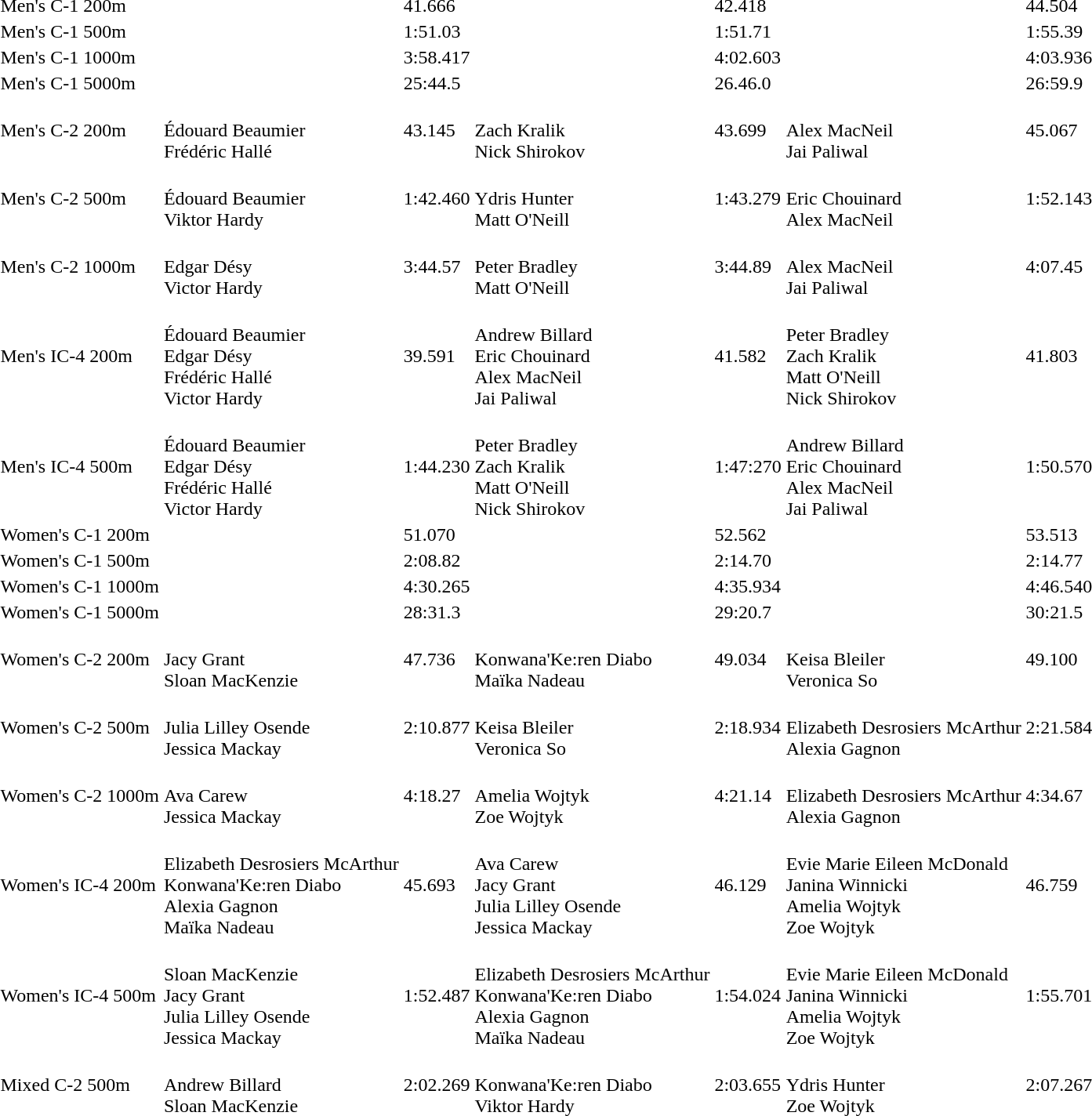<table>
<tr>
<td>Men's C-1 200m</td>
<td></td>
<td>41.666</td>
<td></td>
<td>42.418</td>
<td></td>
<td>44.504</td>
</tr>
<tr>
<td>Men's C-1 500m</td>
<td></td>
<td>1:51.03</td>
<td></td>
<td>1:51.71</td>
<td></td>
<td>1:55.39</td>
</tr>
<tr>
<td>Men's C-1 1000m</td>
<td></td>
<td>3:58.417</td>
<td></td>
<td>4:02.603</td>
<td></td>
<td>4:03.936</td>
</tr>
<tr>
<td>Men's C-1 5000m</td>
<td></td>
<td>25:44.5</td>
<td></td>
<td>26.46.0</td>
<td></td>
<td>26:59.9</td>
</tr>
<tr>
<td>Men's C-2 200m</td>
<td><br>Édouard Beaumier<br>Frédéric Hallé</td>
<td>43.145</td>
<td><br>Zach Kralik<br>Nick Shirokov</td>
<td>43.699</td>
<td><br>Alex MacNeil<br>Jai Paliwal</td>
<td>45.067</td>
</tr>
<tr>
<td>Men's C-2 500m</td>
<td><br> Édouard Beaumier<br>Viktor Hardy</td>
<td>1:42.460</td>
<td><br> Ydris Hunter<br>Matt O'Neill</td>
<td>1:43.279</td>
<td><br>Eric Chouinard<br>Alex MacNeil</td>
<td>1:52.143</td>
</tr>
<tr>
<td>Men's C-2 1000m</td>
<td><br>Edgar Désy<br>Victor Hardy</td>
<td>3:44.57</td>
<td><br>Peter Bradley<br>Matt O'Neill</td>
<td>3:44.89</td>
<td><br>Alex MacNeil<br>Jai Paliwal</td>
<td>4:07.45</td>
</tr>
<tr>
<td>Men's IC-4 200m</td>
<td><br>Édouard Beaumier<br>Edgar Désy<br>Frédéric Hallé<br>Victor Hardy</td>
<td>39.591</td>
<td><br>Andrew Billard<br>Eric Chouinard<br>Alex MacNeil<br>Jai Paliwal</td>
<td>41.582</td>
<td><br>Peter Bradley<br>Zach Kralik<br>Matt O'Neill<br>Nick Shirokov</td>
<td>41.803</td>
</tr>
<tr>
<td>Men's IC-4 500m</td>
<td><br>Édouard Beaumier<br>Edgar Désy<br>Frédéric Hallé<br>Victor Hardy</td>
<td>1:44.230</td>
<td><br>Peter Bradley<br>Zach Kralik<br>Matt O'Neill<br>Nick Shirokov</td>
<td>1:47:270</td>
<td><br>Andrew Billard<br>Eric Chouinard<br>Alex MacNeil<br>Jai Paliwal</td>
<td>1:50.570</td>
</tr>
<tr>
<td>Women's C-1 200m</td>
<td></td>
<td>51.070</td>
<td></td>
<td>52.562</td>
<td></td>
<td>53.513</td>
</tr>
<tr>
<td>Women's C-1 500m</td>
<td></td>
<td>2:08.82</td>
<td></td>
<td>2:14.70</td>
<td></td>
<td>2:14.77</td>
</tr>
<tr>
<td>Women's C-1 1000m</td>
<td></td>
<td>4:30.265</td>
<td></td>
<td>4:35.934</td>
<td></td>
<td>4:46.540</td>
</tr>
<tr>
<td>Women's C-1 5000m</td>
<td></td>
<td>28:31.3</td>
<td></td>
<td>29:20.7</td>
<td></td>
<td>30:21.5</td>
</tr>
<tr>
<td>Women's C-2 200m</td>
<td><br>Jacy Grant<br>Sloan MacKenzie</td>
<td>47.736</td>
<td><br>Konwana'Ke:ren Diabo<br>Maïka Nadeau</td>
<td>49.034</td>
<td><br>Keisa Bleiler<br>Veronica So</td>
<td>49.100</td>
</tr>
<tr>
<td>Women's C-2 500m</td>
<td><br>Julia Lilley Osende<br>Jessica Mackay</td>
<td>2:10.877</td>
<td><br>Keisa Bleiler<br>Veronica So</td>
<td>2:18.934</td>
<td><br>Elizabeth Desrosiers McArthur<br>Alexia Gagnon</td>
<td>2:21.584</td>
</tr>
<tr>
<td>Women's C-2 1000m</td>
<td><br>Ava Carew<br>Jessica Mackay</td>
<td>4:18.27</td>
<td><br>Amelia Wojtyk<br>Zoe Wojtyk</td>
<td>4:21.14</td>
<td><br>Elizabeth Desrosiers McArthur<br>Alexia Gagnon</td>
<td>4:34.67</td>
</tr>
<tr>
<td>Women's IC-4 200m</td>
<td><br>Elizabeth Desrosiers McArthur<br>Konwana'Ke:ren Diabo<br>Alexia Gagnon<br>Maïka Nadeau</td>
<td>45.693</td>
<td><br>Ava Carew<br>Jacy Grant<br>Julia Lilley Osende<br>Jessica Mackay</td>
<td>46.129</td>
<td><br>Evie Marie Eileen McDonald<br>Janina Winnicki<br>Amelia Wojtyk<br>Zoe Wojtyk</td>
<td>46.759</td>
</tr>
<tr>
<td>Women's IC-4 500m</td>
<td><br>Sloan MacKenzie<br>Jacy Grant<br>Julia Lilley Osende<br>Jessica Mackay</td>
<td>1:52.487</td>
<td><br>Elizabeth Desrosiers McArthur<br>Konwana'Ke:ren Diabo<br>Alexia Gagnon<br>Maïka Nadeau</td>
<td>1:54.024</td>
<td><br>Evie Marie Eileen McDonald<br>Janina Winnicki<br>Amelia Wojtyk<br>Zoe Wojtyk</td>
<td>1:55.701</td>
</tr>
<tr>
<td>Mixed C-2 500m</td>
<td><br>Andrew Billard<br>Sloan MacKenzie</td>
<td>2:02.269</td>
<td><br>Konwana'Ke:ren Diabo<br>Viktor Hardy</td>
<td>2:03.655</td>
<td><br>Ydris Hunter<br>Zoe Wojtyk</td>
<td>2:07.267</td>
</tr>
</table>
